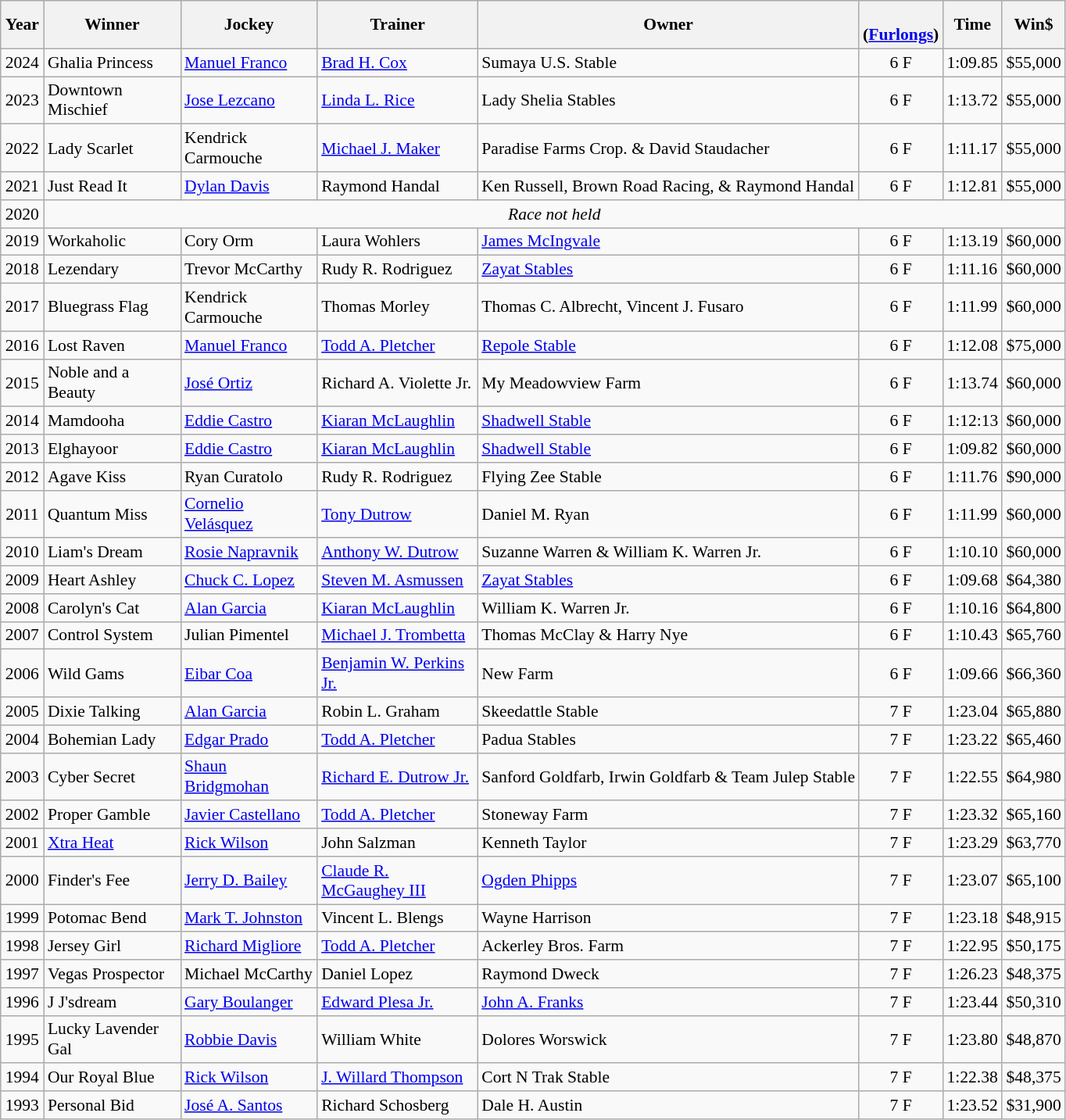<table class="wikitable sortable" style="font-size:90%">
<tr>
<th style="width:30px">Year<br></th>
<th style="width:110px">Winner<br></th>
<th style="width:110px">Jockey<br></th>
<th style="width:130px">Trainer<br></th>
<th>Owner<br></th>
<th style="width:25px"><br> <span>(<a href='#'>Furlongs</a>)</span></th>
<th style="width:25px">Time<br></th>
<th style="width:25px">Win$<br></th>
</tr>
<tr>
<td align="center">2024</td>
<td>Ghalia Princess</td>
<td><a href='#'>Manuel Franco</a></td>
<td><a href='#'>Brad H. Cox</a></td>
<td>Sumaya U.S. Stable</td>
<td align="center">6 F</td>
<td>1:09.85</td>
<td>$55,000</td>
</tr>
<tr>
<td align="center">2023</td>
<td>Downtown Mischief</td>
<td><a href='#'>Jose Lezcano</a></td>
<td><a href='#'>Linda L. Rice</a></td>
<td>Lady Shelia Stables</td>
<td align="center">6 F</td>
<td>1:13.72</td>
<td>$55,000</td>
</tr>
<tr>
<td align="center">2022</td>
<td>Lady Scarlet</td>
<td>Kendrick Carmouche</td>
<td><a href='#'>Michael J. Maker</a></td>
<td>Paradise Farms Crop. & David Staudacher</td>
<td align="center">6 F</td>
<td>1:11.17</td>
<td>$55,000</td>
</tr>
<tr>
<td align="center">2021</td>
<td>Just Read It</td>
<td><a href='#'>Dylan Davis</a></td>
<td>Raymond Handal</td>
<td>Ken Russell, Brown Road Racing, & Raymond Handal</td>
<td align="center">6 F</td>
<td>1:12.81</td>
<td>$55,000</td>
</tr>
<tr>
<td align="center">2020</td>
<td colspan="7" align="center"><em>Race not held</em></td>
</tr>
<tr>
<td align="center">2019</td>
<td>Workaholic</td>
<td>Cory Orm</td>
<td>Laura Wohlers</td>
<td><a href='#'>James McIngvale</a></td>
<td align="center">6 F</td>
<td>1:13.19</td>
<td>$60,000</td>
</tr>
<tr>
<td align="center">2018</td>
<td>Lezendary</td>
<td>Trevor McCarthy</td>
<td>Rudy R. Rodriguez</td>
<td><a href='#'>Zayat Stables</a></td>
<td align="center">6 F</td>
<td>1:11.16</td>
<td>$60,000</td>
</tr>
<tr>
<td align="center">2017</td>
<td>Bluegrass Flag</td>
<td>Kendrick Carmouche</td>
<td>Thomas Morley</td>
<td>Thomas C. Albrecht, Vincent J. Fusaro</td>
<td align="center">6 F</td>
<td>1:11.99</td>
<td>$60,000</td>
</tr>
<tr>
<td align="center">2016</td>
<td>Lost Raven</td>
<td><a href='#'>Manuel Franco</a></td>
<td><a href='#'>Todd A. Pletcher</a></td>
<td><a href='#'>Repole Stable</a></td>
<td align="center">6 F</td>
<td>1:12.08</td>
<td>$75,000</td>
</tr>
<tr>
<td align="center">2015</td>
<td>Noble and a Beauty</td>
<td><a href='#'>José Ortiz</a></td>
<td>Richard A. Violette Jr.</td>
<td>My Meadowview Farm</td>
<td align="center">6 F</td>
<td>1:13.74</td>
<td>$60,000</td>
</tr>
<tr>
<td align="center">2014</td>
<td>Mamdooha</td>
<td><a href='#'>Eddie Castro</a></td>
<td><a href='#'>Kiaran McLaughlin</a></td>
<td><a href='#'>Shadwell Stable</a></td>
<td align="center">6 F</td>
<td>1:12:13</td>
<td>$60,000</td>
</tr>
<tr>
<td align="center">2013</td>
<td>Elghayoor</td>
<td><a href='#'>Eddie Castro</a></td>
<td><a href='#'>Kiaran McLaughlin</a></td>
<td><a href='#'>Shadwell Stable</a></td>
<td align="center">6 F</td>
<td>1:09.82</td>
<td>$60,000</td>
</tr>
<tr>
<td align="center">2012</td>
<td>Agave Kiss</td>
<td>Ryan Curatolo</td>
<td>Rudy R. Rodriguez</td>
<td>Flying Zee Stable</td>
<td align="center">6 F</td>
<td>1:11.76</td>
<td>$90,000</td>
</tr>
<tr>
<td align="center">2011</td>
<td>Quantum Miss</td>
<td><a href='#'>Cornelio Velásquez</a></td>
<td><a href='#'>Tony Dutrow</a></td>
<td>Daniel M. Ryan</td>
<td align="center">6 F</td>
<td>1:11.99</td>
<td>$60,000</td>
</tr>
<tr>
<td align="center">2010</td>
<td>Liam's Dream</td>
<td><a href='#'>Rosie Napravnik</a></td>
<td><a href='#'>Anthony W. Dutrow</a></td>
<td>Suzanne Warren & William K. Warren Jr.</td>
<td align="center">6 F</td>
<td>1:10.10</td>
<td>$60,000</td>
</tr>
<tr>
<td align="center">2009</td>
<td>Heart Ashley</td>
<td><a href='#'>Chuck C. Lopez</a></td>
<td><a href='#'>Steven M. Asmussen</a></td>
<td><a href='#'>Zayat Stables</a></td>
<td align="center">6 F</td>
<td>1:09.68</td>
<td>$64,380</td>
</tr>
<tr>
<td align="center">2008</td>
<td>Carolyn's Cat</td>
<td><a href='#'>Alan Garcia</a></td>
<td><a href='#'>Kiaran McLaughlin</a></td>
<td>William K. Warren Jr.</td>
<td align="center">6 F</td>
<td>1:10.16</td>
<td>$64,800</td>
</tr>
<tr>
<td align="center">2007</td>
<td>Control System</td>
<td>Julian Pimentel</td>
<td><a href='#'>Michael J. Trombetta</a></td>
<td>Thomas McClay & Harry Nye</td>
<td align="center">6 F</td>
<td>1:10.43</td>
<td>$65,760</td>
</tr>
<tr>
<td align="center">2006</td>
<td>Wild Gams</td>
<td><a href='#'>Eibar Coa</a></td>
<td><a href='#'>Benjamin W. Perkins Jr.</a></td>
<td>New Farm</td>
<td align="center">6 F</td>
<td>1:09.66</td>
<td>$66,360</td>
</tr>
<tr>
<td align="center">2005</td>
<td>Dixie Talking</td>
<td><a href='#'>Alan Garcia</a></td>
<td>Robin L. Graham</td>
<td>Skeedattle Stable</td>
<td align="center">7 F</td>
<td>1:23.04</td>
<td>$65,880</td>
</tr>
<tr>
<td align="center">2004</td>
<td>Bohemian Lady</td>
<td><a href='#'>Edgar Prado</a></td>
<td><a href='#'>Todd A. Pletcher</a></td>
<td>Padua Stables</td>
<td align="center">7 F</td>
<td>1:23.22</td>
<td>$65,460</td>
</tr>
<tr>
<td align="center">2003</td>
<td>Cyber Secret</td>
<td><a href='#'>Shaun Bridgmohan</a></td>
<td><a href='#'>Richard E. Dutrow Jr.</a></td>
<td>Sanford Goldfarb, Irwin Goldfarb & Team Julep Stable</td>
<td align="center">7 F</td>
<td>1:22.55</td>
<td>$64,980</td>
</tr>
<tr>
<td align="center">2002</td>
<td>Proper Gamble</td>
<td><a href='#'>Javier Castellano</a></td>
<td><a href='#'>Todd A. Pletcher</a></td>
<td>Stoneway Farm</td>
<td align="center">7 F</td>
<td>1:23.32</td>
<td>$65,160</td>
</tr>
<tr>
<td align="center">2001</td>
<td><a href='#'>Xtra Heat</a></td>
<td><a href='#'>Rick Wilson</a></td>
<td>John Salzman</td>
<td>Kenneth Taylor</td>
<td align="center">7 F</td>
<td>1:23.29</td>
<td>$63,770</td>
</tr>
<tr>
<td align="center">2000</td>
<td>Finder's Fee</td>
<td><a href='#'>Jerry D. Bailey</a></td>
<td><a href='#'>Claude R. McGaughey III</a></td>
<td><a href='#'>Ogden Phipps</a></td>
<td align="center">7 F</td>
<td>1:23.07</td>
<td>$65,100</td>
</tr>
<tr>
<td align="center">1999</td>
<td>Potomac Bend</td>
<td><a href='#'>Mark T. Johnston</a></td>
<td>Vincent L. Blengs</td>
<td>Wayne Harrison</td>
<td align="center">7 F</td>
<td>1:23.18</td>
<td>$48,915</td>
</tr>
<tr>
<td align="center">1998</td>
<td>Jersey Girl</td>
<td><a href='#'>Richard Migliore</a></td>
<td><a href='#'>Todd A. Pletcher</a></td>
<td>Ackerley Bros. Farm</td>
<td align="center">7 F</td>
<td>1:22.95</td>
<td>$50,175</td>
</tr>
<tr>
<td align="center">1997</td>
<td>Vegas Prospector</td>
<td>Michael McCarthy</td>
<td>Daniel Lopez</td>
<td>Raymond Dweck</td>
<td align="center">7 F</td>
<td>1:26.23</td>
<td>$48,375</td>
</tr>
<tr>
<td align="center">1996</td>
<td>J J'sdream</td>
<td><a href='#'>Gary Boulanger</a></td>
<td><a href='#'>Edward Plesa Jr.</a></td>
<td><a href='#'>John A. Franks</a></td>
<td align="center">7 F</td>
<td>1:23.44</td>
<td>$50,310</td>
</tr>
<tr>
<td align="center">1995</td>
<td>Lucky Lavender Gal</td>
<td><a href='#'>Robbie Davis</a></td>
<td>William White</td>
<td>Dolores Worswick</td>
<td align="center">7 F</td>
<td>1:23.80</td>
<td>$48,870</td>
</tr>
<tr>
<td align="center">1994</td>
<td>Our Royal Blue</td>
<td><a href='#'>Rick Wilson</a></td>
<td><a href='#'>J. Willard Thompson</a></td>
<td>Cort N Trak Stable</td>
<td align="center">7 F</td>
<td>1:22.38</td>
<td>$48,375</td>
</tr>
<tr>
<td align="center">1993</td>
<td>Personal Bid</td>
<td><a href='#'>José A. Santos</a></td>
<td>Richard Schosberg</td>
<td>Dale H. Austin</td>
<td align="center">7 F</td>
<td>1:23.52</td>
<td>$31,900</td>
</tr>
</table>
